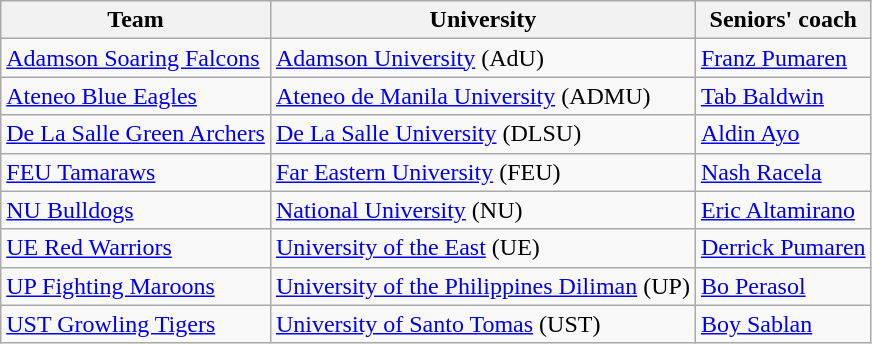<table class=wikitable>
<tr>
<th>Team</th>
<th>University</th>
<th>Seniors' coach</th>
</tr>
<tr>
<td><a href='#'>Adamson Soaring Falcons</a></td>
<td><a href='#'>Adamson University</a> (AdU)</td>
<td> <a href='#'>Franz Pumaren</a></td>
</tr>
<tr>
<td><a href='#'>Ateneo Blue Eagles</a></td>
<td><a href='#'>Ateneo de Manila University</a> (ADMU)</td>
<td> <a href='#'>Tab Baldwin</a></td>
</tr>
<tr>
<td><a href='#'>De La Salle Green Archers</a></td>
<td><a href='#'>De La Salle University</a> (DLSU)</td>
<td> <a href='#'>Aldin Ayo</a></td>
</tr>
<tr>
<td><a href='#'>FEU Tamaraws</a></td>
<td><a href='#'>Far Eastern University</a> (FEU)</td>
<td> <a href='#'>Nash Racela</a></td>
</tr>
<tr>
<td><a href='#'>NU Bulldogs</a></td>
<td><a href='#'>National University</a> (NU)</td>
<td> <a href='#'>Eric Altamirano</a></td>
</tr>
<tr>
<td><a href='#'>UE Red Warriors</a></td>
<td><a href='#'>University of the East</a> (UE)</td>
<td> <a href='#'>Derrick Pumaren</a></td>
</tr>
<tr>
<td><a href='#'>UP Fighting Maroons</a></td>
<td><a href='#'>University of the Philippines Diliman</a> (UP)</td>
<td> <a href='#'>Bo Perasol</a></td>
</tr>
<tr>
<td><a href='#'>UST Growling Tigers</a></td>
<td><a href='#'>University of Santo Tomas</a> (UST)</td>
<td> <a href='#'>Boy Sablan</a></td>
</tr>
</table>
